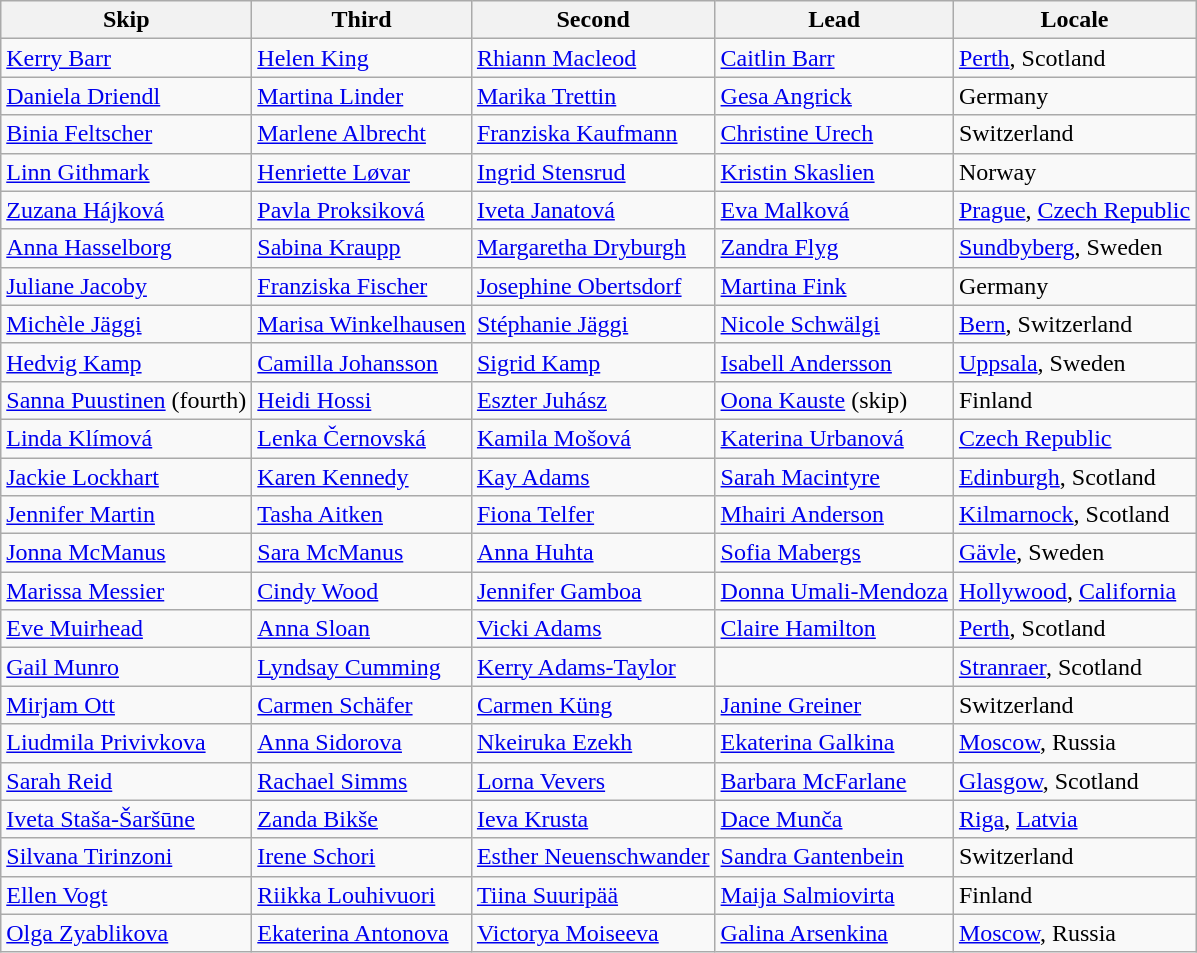<table class=wikitable>
<tr>
<th>Skip</th>
<th>Third</th>
<th>Second</th>
<th>Lead</th>
<th>Locale</th>
</tr>
<tr>
<td><a href='#'>Kerry Barr</a></td>
<td><a href='#'>Helen King</a></td>
<td><a href='#'>Rhiann Macleod</a></td>
<td><a href='#'>Caitlin Barr</a></td>
<td> <a href='#'>Perth</a>, Scotland</td>
</tr>
<tr>
<td><a href='#'>Daniela Driendl</a></td>
<td><a href='#'>Martina Linder</a></td>
<td><a href='#'>Marika Trettin</a></td>
<td><a href='#'>Gesa Angrick</a></td>
<td> Germany</td>
</tr>
<tr>
<td><a href='#'>Binia Feltscher</a></td>
<td><a href='#'>Marlene Albrecht</a></td>
<td><a href='#'>Franziska Kaufmann</a></td>
<td><a href='#'>Christine Urech</a></td>
<td> Switzerland</td>
</tr>
<tr>
<td><a href='#'>Linn Githmark</a></td>
<td><a href='#'>Henriette Løvar</a></td>
<td><a href='#'>Ingrid Stensrud</a></td>
<td><a href='#'>Kristin Skaslien</a></td>
<td> Norway</td>
</tr>
<tr>
<td><a href='#'>Zuzana Hájková</a></td>
<td><a href='#'>Pavla Proksiková</a></td>
<td><a href='#'>Iveta Janatová</a></td>
<td><a href='#'>Eva Malková</a></td>
<td> <a href='#'>Prague</a>, <a href='#'>Czech Republic</a></td>
</tr>
<tr>
<td><a href='#'>Anna Hasselborg</a></td>
<td><a href='#'>Sabina Kraupp</a></td>
<td><a href='#'>Margaretha Dryburgh</a></td>
<td><a href='#'>Zandra Flyg</a></td>
<td> <a href='#'>Sundbyberg</a>, Sweden</td>
</tr>
<tr>
<td><a href='#'>Juliane Jacoby</a></td>
<td><a href='#'>Franziska Fischer</a></td>
<td><a href='#'>Josephine Obertsdorf</a></td>
<td><a href='#'>Martina Fink</a></td>
<td> Germany</td>
</tr>
<tr>
<td><a href='#'>Michèle Jäggi</a></td>
<td><a href='#'>Marisa Winkelhausen</a></td>
<td><a href='#'>Stéphanie Jäggi</a></td>
<td><a href='#'>Nicole Schwälgi</a></td>
<td> <a href='#'>Bern</a>, Switzerland</td>
</tr>
<tr>
<td><a href='#'>Hedvig Kamp</a></td>
<td><a href='#'>Camilla Johansson</a></td>
<td><a href='#'>Sigrid Kamp</a></td>
<td><a href='#'>Isabell Andersson</a></td>
<td> <a href='#'>Uppsala</a>, Sweden</td>
</tr>
<tr>
<td><a href='#'>Sanna Puustinen</a> (fourth)</td>
<td><a href='#'>Heidi Hossi</a></td>
<td><a href='#'>Eszter Juhász</a></td>
<td><a href='#'>Oona Kauste</a> (skip)</td>
<td> Finland</td>
</tr>
<tr>
<td><a href='#'>Linda Klímová</a></td>
<td><a href='#'>Lenka Černovská</a></td>
<td><a href='#'>Kamila Mošová</a></td>
<td><a href='#'>Katerina Urbanová</a></td>
<td> <a href='#'>Czech Republic</a></td>
</tr>
<tr>
<td><a href='#'>Jackie Lockhart</a></td>
<td><a href='#'>Karen Kennedy</a></td>
<td><a href='#'>Kay Adams</a></td>
<td><a href='#'>Sarah Macintyre</a></td>
<td> <a href='#'>Edinburgh</a>, Scotland</td>
</tr>
<tr>
<td><a href='#'>Jennifer Martin</a></td>
<td><a href='#'>Tasha Aitken</a></td>
<td><a href='#'>Fiona Telfer</a></td>
<td><a href='#'>Mhairi Anderson</a></td>
<td> <a href='#'>Kilmarnock</a>, Scotland</td>
</tr>
<tr>
<td><a href='#'>Jonna McManus</a></td>
<td><a href='#'>Sara McManus</a></td>
<td><a href='#'>Anna Huhta</a></td>
<td><a href='#'>Sofia Mabergs</a></td>
<td> <a href='#'>Gävle</a>, Sweden</td>
</tr>
<tr>
<td><a href='#'>Marissa Messier</a></td>
<td><a href='#'>Cindy Wood</a></td>
<td><a href='#'>Jennifer Gamboa</a></td>
<td><a href='#'>Donna Umali-Mendoza</a></td>
<td> <a href='#'>Hollywood</a>, <a href='#'>California</a></td>
</tr>
<tr>
<td><a href='#'>Eve Muirhead</a></td>
<td><a href='#'>Anna Sloan</a></td>
<td><a href='#'>Vicki Adams</a></td>
<td><a href='#'>Claire Hamilton</a></td>
<td> <a href='#'>Perth</a>, Scotland</td>
</tr>
<tr>
<td><a href='#'>Gail Munro</a></td>
<td><a href='#'>Lyndsay Cumming</a></td>
<td><a href='#'>Kerry Adams-Taylor</a></td>
<td></td>
<td> <a href='#'>Stranraer</a>, Scotland</td>
</tr>
<tr>
<td><a href='#'>Mirjam Ott</a></td>
<td><a href='#'>Carmen Schäfer</a></td>
<td><a href='#'>Carmen Küng</a></td>
<td><a href='#'>Janine Greiner</a></td>
<td> Switzerland</td>
</tr>
<tr>
<td><a href='#'>Liudmila Privivkova</a></td>
<td><a href='#'>Anna Sidorova</a></td>
<td><a href='#'>Nkeiruka Ezekh</a></td>
<td><a href='#'>Ekaterina Galkina</a></td>
<td> <a href='#'>Moscow</a>, Russia</td>
</tr>
<tr>
<td><a href='#'>Sarah Reid</a></td>
<td><a href='#'>Rachael Simms</a></td>
<td><a href='#'>Lorna Vevers</a></td>
<td><a href='#'>Barbara McFarlane</a></td>
<td> <a href='#'>Glasgow</a>, Scotland</td>
</tr>
<tr>
<td><a href='#'>Iveta Staša-Šaršūne</a></td>
<td><a href='#'>Zanda Bikše</a></td>
<td><a href='#'>Ieva Krusta</a></td>
<td><a href='#'>Dace Munča</a></td>
<td> <a href='#'>Riga</a>, <a href='#'>Latvia</a></td>
</tr>
<tr>
<td><a href='#'>Silvana Tirinzoni</a></td>
<td><a href='#'>Irene Schori</a></td>
<td><a href='#'>Esther Neuenschwander</a></td>
<td><a href='#'>Sandra Gantenbein</a></td>
<td> Switzerland</td>
</tr>
<tr>
<td><a href='#'>Ellen Vogt</a></td>
<td><a href='#'>Riikka Louhivuori</a></td>
<td><a href='#'>Tiina Suuripää</a></td>
<td><a href='#'>Maija Salmiovirta</a></td>
<td> Finland</td>
</tr>
<tr>
<td><a href='#'>Olga Zyablikova</a></td>
<td><a href='#'>Ekaterina Antonova</a></td>
<td><a href='#'>Victorya Moiseeva</a></td>
<td><a href='#'>Galina Arsenkina</a></td>
<td> <a href='#'>Moscow</a>, Russia</td>
</tr>
</table>
